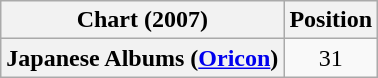<table class="wikitable plainrowheaders" style="text-align:center">
<tr>
<th>Chart (2007)</th>
<th>Position</th>
</tr>
<tr>
<th scope="row">Japanese Albums (<a href='#'>Oricon</a>)</th>
<td>31</td>
</tr>
</table>
